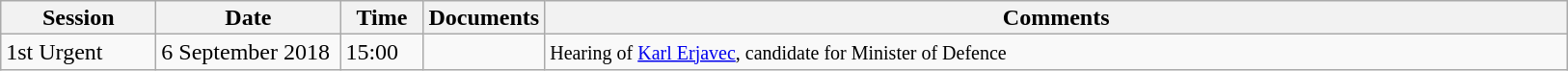<table class="wikitable mw-collapsible" style="line-height:16px;">
<tr>
<th style="width:100px;">Session</th>
<th style="width:120px;">Date</th>
<th style="width:50px;">Time</th>
<th style="width:50px;">Documents</th>
<th style="width:700px;">Comments</th>
</tr>
<tr>
<td>1st Urgent</td>
<td>6 September 2018</td>
<td>15:00</td>
<td></td>
<td><small>Hearing of <a href='#'>Karl Erjavec</a>, candidate for Minister of Defence</small></td>
</tr>
</table>
